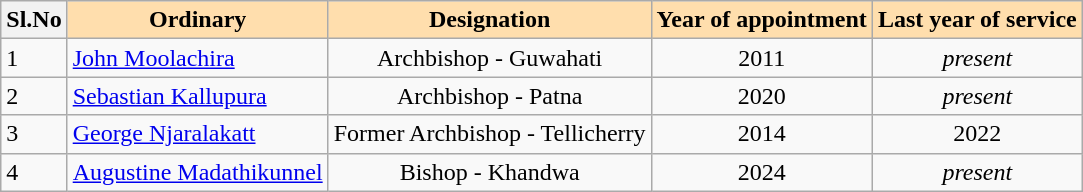<table class="wikitable">
<tr>
<th>Sl.No</th>
<th style="background: #ffdead;">Ordinary</th>
<th style="background: #ffdead;">Designation</th>
<th style="background: #ffdead;">Year of appointment</th>
<th style="background: #ffdead;">Last year of service</th>
</tr>
<tr>
<td>1</td>
<td><a href='#'>John Moolachira</a></td>
<td align="center">Archbishop - Guwahati</td>
<td align="center">2011</td>
<td align="center"><em>present</em></td>
</tr>
<tr>
<td>2</td>
<td><a href='#'>Sebastian Kallupura</a></td>
<td align="center">Archbishop - Patna</td>
<td align="center">2020</td>
<td align="center"><em>present</em></td>
</tr>
<tr>
<td>3</td>
<td><a href='#'>George Njaralakatt</a></td>
<td align="center">Former Archbishop -  Tellicherry</td>
<td align="center">2014</td>
<td align="center">2022</td>
</tr>
<tr>
<td>4</td>
<td><a href='#'>Augustine Madathikunnel</a></td>
<td align="center">Bishop - Khandwa</td>
<td align="center">2024</td>
<td align="center"><em>present</em></td>
</tr>
</table>
